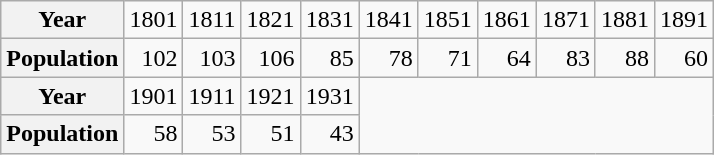<table border="1" class="wikitable" style="text-align:right">
<tr>
<th>Year</th>
<td>1801</td>
<td>1811</td>
<td>1821</td>
<td>1831</td>
<td>1841</td>
<td>1851</td>
<td>1861</td>
<td>1871</td>
<td>1881</td>
<td>1891</td>
</tr>
<tr>
<th>Population</th>
<td>102</td>
<td>103</td>
<td>106</td>
<td>85</td>
<td>78</td>
<td>71</td>
<td>64</td>
<td>83</td>
<td>88</td>
<td>60</td>
</tr>
<tr>
<th>Year</th>
<td>1901</td>
<td>1911</td>
<td>1921</td>
<td>1931</td>
</tr>
<tr>
<th>Population</th>
<td>58</td>
<td>53</td>
<td>51</td>
<td>43</td>
</tr>
</table>
